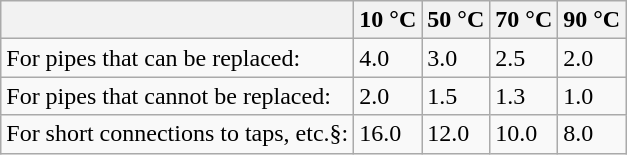<table class="wikitable">
<tr>
<th></th>
<th>10 °C</th>
<th>50 °C</th>
<th>70 °C</th>
<th>90 °C</th>
</tr>
<tr>
<td>For pipes that can be replaced:</td>
<td>4.0</td>
<td>3.0</td>
<td>2.5</td>
<td>2.0</td>
</tr>
<tr>
<td>For pipes that cannot be replaced:</td>
<td>2.0</td>
<td>1.5</td>
<td>1.3</td>
<td>1.0</td>
</tr>
<tr>
<td>For short connections to taps, etc.§:</td>
<td>16.0</td>
<td>12.0</td>
<td>10.0</td>
<td>8.0</td>
</tr>
</table>
